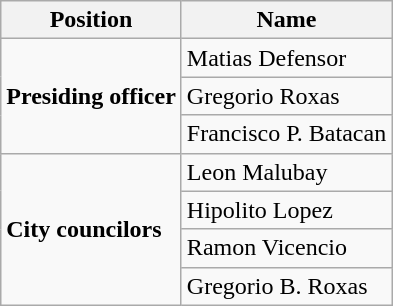<table class=wikitable>
<tr>
<th>Position</th>
<th>Name</th>
</tr>
<tr>
<td rowspan="3"><strong>Presiding officer</strong></td>
<td>Matias Defensor</td>
</tr>
<tr>
<td>Gregorio Roxas</td>
</tr>
<tr>
<td>Francisco P. Batacan</td>
</tr>
<tr>
<td rowspan="4"><strong>City councilors</strong></td>
<td>Leon Malubay</td>
</tr>
<tr>
<td>Hipolito Lopez</td>
</tr>
<tr>
<td>Ramon Vicencio</td>
</tr>
<tr>
<td>Gregorio B. Roxas</td>
</tr>
</table>
